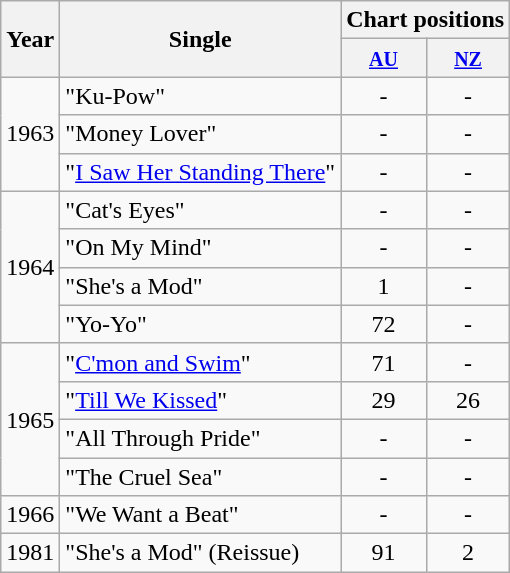<table class="wikitable">
<tr>
<th scope="col" rowspan="2">Year</th>
<th scope="col" rowspan="2">Single</th>
<th colspan="2">Chart positions</th>
</tr>
<tr>
<th><small><a href='#'>AU</a></small></th>
<th><small><a href='#'>NZ</a></small></th>
</tr>
<tr>
<td rowspan="3">1963</td>
<td>"Ku-Pow"</td>
<td style="text-align:center;">-</td>
<td style="text-align:center;">-</td>
</tr>
<tr>
<td>"Money Lover"</td>
<td style="text-align:center;">-</td>
<td style="text-align:center;">-</td>
</tr>
<tr>
<td>"<a href='#'>I Saw Her Standing There</a>"</td>
<td style="text-align:center;">-</td>
<td style="text-align:center;">-</td>
</tr>
<tr>
<td rowspan="4">1964</td>
<td>"Cat's Eyes"</td>
<td style="text-align:center;">-</td>
<td style="text-align:center;">-</td>
</tr>
<tr>
<td>"On My Mind"</td>
<td style="text-align:center;">-</td>
<td style="text-align:center;">-</td>
</tr>
<tr>
<td>"She's a Mod"</td>
<td style="text-align:center;">1</td>
<td style="text-align:center;">-</td>
</tr>
<tr>
<td>"Yo-Yo"</td>
<td style="text-align:center;">72</td>
<td style="text-align:center;">-</td>
</tr>
<tr>
<td rowspan="4">1965</td>
<td>"<a href='#'>C'mon and Swim</a>"</td>
<td style="text-align:center;">71</td>
<td style="text-align:center;">-</td>
</tr>
<tr>
<td>"<a href='#'>Till We Kissed</a>"</td>
<td style="text-align:center;">29</td>
<td style="text-align:center;">26</td>
</tr>
<tr>
<td>"All Through Pride"</td>
<td style="text-align:center;">-</td>
<td style="text-align:center;">-</td>
</tr>
<tr>
<td>"The Cruel Sea"</td>
<td style="text-align:center;">-</td>
<td style="text-align:center;">-</td>
</tr>
<tr>
<td>1966</td>
<td>"We Want a Beat"</td>
<td style="text-align:center;">-</td>
<td style="text-align:center;">-</td>
</tr>
<tr>
<td>1981</td>
<td>"She's a Mod" (Reissue)</td>
<td style="text-align:center;">91</td>
<td style="text-align:center;">2</td>
</tr>
</table>
